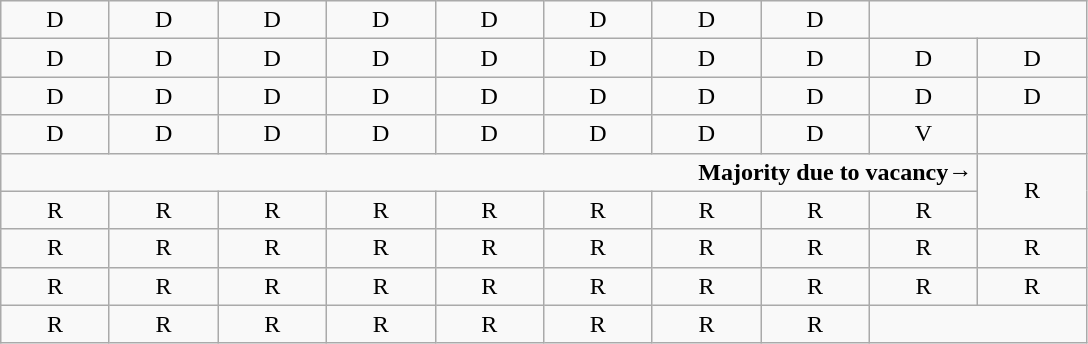<table class="wikitable" style="text-align:center">
<tr>
<td>D</td>
<td>D</td>
<td>D</td>
<td>D</td>
<td>D</td>
<td>D</td>
<td>D</td>
<td>D</td>
<td colspan=2></td>
</tr>
<tr>
<td width=65px >D</td>
<td width=65px >D</td>
<td width=65px >D</td>
<td width=65px >D</td>
<td width=65px >D</td>
<td width=65px >D</td>
<td width=65px >D</td>
<td width=65px >D</td>
<td width=65px >D</td>
<td width=65px >D</td>
</tr>
<tr>
<td>D<br></td>
<td>D<br></td>
<td>D<br></td>
<td>D</td>
<td>D</td>
<td>D</td>
<td>D</td>
<td>D</td>
<td>D</td>
<td>D</td>
</tr>
<tr>
<td>D<br></td>
<td>D<br></td>
<td>D<br></td>
<td>D<br></td>
<td>D<br></td>
<td>D<br></td>
<td>D<br></td>
<td>D<br></td>
<td>V<br></td>
<td></td>
</tr>
<tr>
<td colspan=9 align=right><strong>Majority due to vacancy→</strong></td>
<td rowspan=2 >R<br></td>
</tr>
<tr>
<td>R<br></td>
<td>R<br></td>
<td>R<br></td>
<td>R<br></td>
<td>R<br></td>
<td>R<br></td>
<td>R<br></td>
<td>R<br></td>
<td>R<br></td>
</tr>
<tr>
<td>R<br></td>
<td>R<br></td>
<td>R<br></td>
<td>R</td>
<td>R</td>
<td>R</td>
<td>R</td>
<td>R</td>
<td>R</td>
<td>R</td>
</tr>
<tr>
<td>R</td>
<td>R</td>
<td>R</td>
<td>R</td>
<td>R</td>
<td>R</td>
<td>R</td>
<td>R</td>
<td>R</td>
<td>R</td>
</tr>
<tr>
<td>R</td>
<td>R</td>
<td>R</td>
<td>R</td>
<td>R</td>
<td>R</td>
<td>R</td>
<td>R</td>
<td colspan=2></td>
</tr>
</table>
